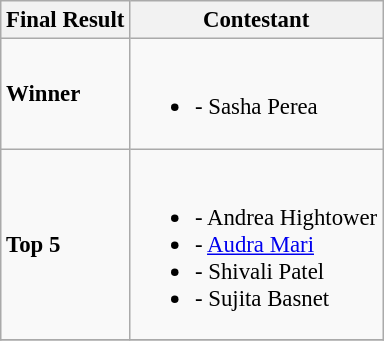<table class="wikitable sortable" style="font-size:95%;">
<tr>
<th>Final Result</th>
<th>Contestant</th>
</tr>
<tr>
<td><strong>Winner</strong></td>
<td><br><ul><li><strong></strong> -  Sasha Perea</li></ul></td>
</tr>
<tr>
<td><strong>Top 5</strong></td>
<td><br><ul><li><strong></strong> - Andrea Hightower</li><li><strong></strong> - <a href='#'>Audra Mari</a></li><li><strong></strong> - Shivali Patel</li><li><strong></strong> - Sujita Basnet</li></ul></td>
</tr>
<tr>
</tr>
</table>
